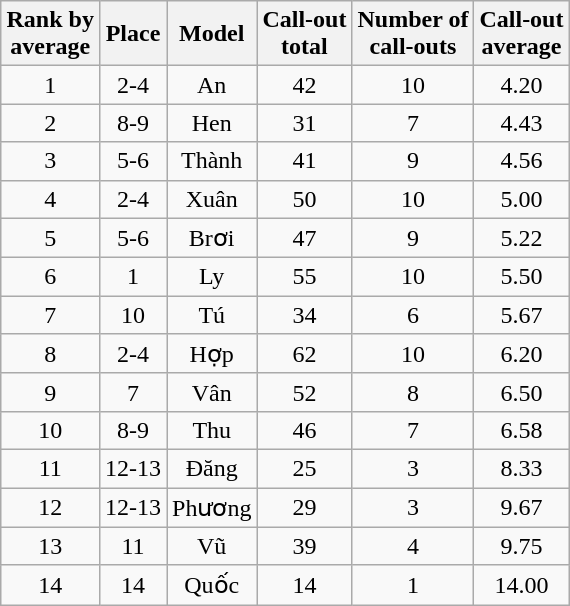<table class="wikitable sortable" style="margin:auto; text-align:center; white-space:nowrap">
<tr>
<th>Rank by<br>average</th>
<th>Place</th>
<th>Model</th>
<th>Call-out<br>total</th>
<th>Number of<br>call-outs</th>
<th>Call-out<br>average</th>
</tr>
<tr>
<td>1</td>
<td>2-4</td>
<td>An</td>
<td>42</td>
<td>10</td>
<td>4.20</td>
</tr>
<tr>
<td>2</td>
<td>8-9</td>
<td>Hen</td>
<td>31</td>
<td>7</td>
<td>4.43</td>
</tr>
<tr>
<td>3</td>
<td>5-6</td>
<td>Thành</td>
<td>41</td>
<td>9</td>
<td>4.56</td>
</tr>
<tr>
<td>4</td>
<td>2-4</td>
<td>Xuân</td>
<td>50</td>
<td>10</td>
<td>5.00</td>
</tr>
<tr>
<td>5</td>
<td>5-6</td>
<td>Brơi</td>
<td>47</td>
<td>9</td>
<td>5.22</td>
</tr>
<tr>
<td>6</td>
<td>1</td>
<td>Ly</td>
<td>55</td>
<td>10</td>
<td>5.50</td>
</tr>
<tr>
<td>7</td>
<td>10</td>
<td>Tú</td>
<td>34</td>
<td>6</td>
<td>5.67</td>
</tr>
<tr>
<td>8</td>
<td>2-4</td>
<td>Hợp</td>
<td>62</td>
<td>10</td>
<td>6.20</td>
</tr>
<tr>
<td>9</td>
<td>7</td>
<td>Vân</td>
<td>52</td>
<td>8</td>
<td>6.50</td>
</tr>
<tr>
<td>10</td>
<td>8-9</td>
<td>Thu</td>
<td>46</td>
<td>7</td>
<td>6.58</td>
</tr>
<tr>
<td>11</td>
<td>12-13</td>
<td>Đăng</td>
<td>25</td>
<td>3</td>
<td>8.33</td>
</tr>
<tr>
<td>12</td>
<td>12-13</td>
<td>Phương</td>
<td>29</td>
<td>3</td>
<td>9.67</td>
</tr>
<tr>
<td>13</td>
<td>11</td>
<td>Vũ</td>
<td>39</td>
<td>4</td>
<td>9.75</td>
</tr>
<tr>
<td>14</td>
<td>14</td>
<td>Quốc</td>
<td>14</td>
<td>1</td>
<td>14.00</td>
</tr>
</table>
